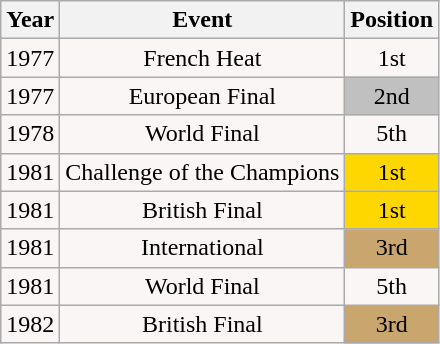<table class="wikitable" align="left">
<tr>
<th rowspan="1" bgcolor="CCCCCC" align="Center">Year</th>
<th rowspan="1" bgcolor="CCCCCC" align="Center">Event</th>
<th rowspan="1" bgcolor="CCCCCC" align="Center">Position</th>
</tr>
<tr>
<td align="center" bgcolor="FAF6F6">1977</td>
<td align="center" bgcolor="FAF6F6">French Heat</td>
<td align="center" bgcolor="FAF6F6">1st</td>
</tr>
<tr>
<td align="center" bgcolor="FAF6F6">1977</td>
<td align="center" bgcolor="FAF6F6">European Final</td>
<td align="center" bgcolor="silver">2nd</td>
</tr>
<tr>
<td align="center" bgcolor="FAF6F6">1978</td>
<td align="center" bgcolor="FAF6F6">World Final</td>
<td align="center" bgcolor="FAF6F6">5th</td>
</tr>
<tr>
<td align="center" bgcolor="FAF6F6">1981</td>
<td align="center" bgcolor="FAF6F6">Challenge of the Champions</td>
<td align="center" bgcolor="gold">1st</td>
</tr>
<tr>
<td align="center" bgcolor="FAF6F6">1981</td>
<td align="center" bgcolor="FAF6F6">British Final</td>
<td align="center" bgcolor="gold">1st</td>
</tr>
<tr>
<td align="center" bgcolor="FAF6F6">1981</td>
<td align="center" bgcolor="FAF6F6">International</td>
<td align="center" bgcolor="CAA66F">3rd</td>
</tr>
<tr>
<td align="center" bgcolor="FAF6F6">1981</td>
<td align="center" bgcolor="FAF6F6">World Final</td>
<td align="center" bgcolor="FAF6F6">5th</td>
</tr>
<tr>
<td align="center" bgcolor="FAF6F6">1982</td>
<td align="center" bgcolor="FAF6F6">British Final</td>
<td align="center" bgcolor="CAA66F">3rd</td>
</tr>
</table>
